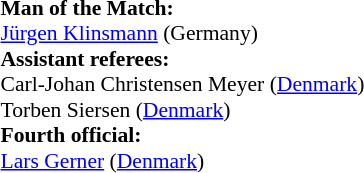<table style="width:100%;font-size:90%">
<tr>
<td><br><strong>Man of the Match:</strong>
<br><a href='#'>Jürgen Klinsmann</a> (Germany)<br><strong>Assistant referees:</strong>
<br>Carl-Johan Christensen Meyer (<a href='#'>Denmark</a>)
<br>Torben Siersen (<a href='#'>Denmark</a>)
<br><strong>Fourth official:</strong>
<br><a href='#'>Lars Gerner</a> (<a href='#'>Denmark</a>)</td>
</tr>
</table>
